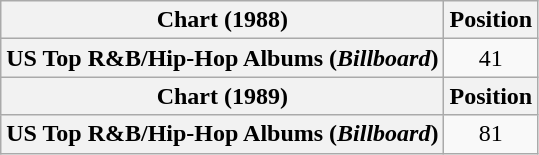<table class="wikitable plainrowheaders" style="text-align:center">
<tr>
<th scope="col">Chart (1988)</th>
<th scope="col">Position</th>
</tr>
<tr>
<th scope="row">US Top R&B/Hip-Hop Albums (<em>Billboard</em>)</th>
<td>41</td>
</tr>
<tr>
<th scope="col">Chart (1989)</th>
<th scope="col">Position</th>
</tr>
<tr>
<th scope="row">US Top R&B/Hip-Hop Albums (<em>Billboard</em>)</th>
<td>81</td>
</tr>
</table>
